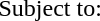<table>
<tr>
<td colspan="2"></td>
</tr>
<tr>
<td>Subject to:</td>
<td></td>
</tr>
<tr>
<td></td>
<td></td>
</tr>
<tr>
<td></td>
<td></td>
</tr>
</table>
